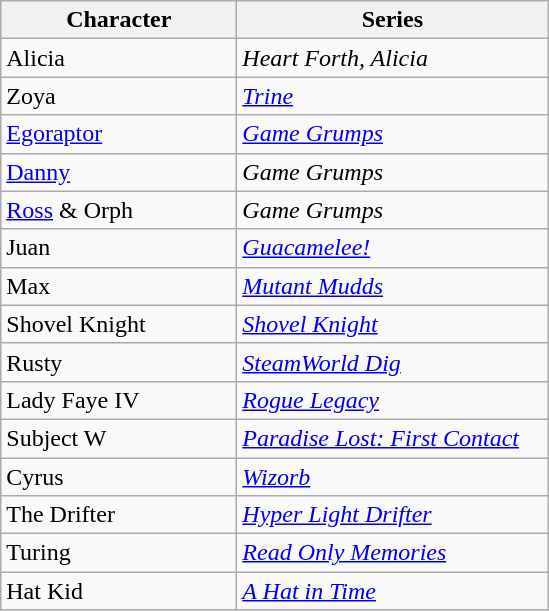<table class="wikitable sortable">
<tr>
<th width=150>Character</th>
<th width=200>Series</th>
</tr>
<tr>
<td>Alicia</td>
<td><em>Heart Forth, Alicia</em></td>
</tr>
<tr>
<td>Zoya</td>
<td><em><a href='#'>Trine</a></em></td>
</tr>
<tr>
<td><a href='#'>Egoraptor</a></td>
<td><em><a href='#'>Game Grumps</a></em></td>
</tr>
<tr>
<td><a href='#'>Danny</a></td>
<td><em>Game Grumps</em></td>
</tr>
<tr>
<td><a href='#'>Ross</a> & Orph</td>
<td><em>Game Grumps</em></td>
</tr>
<tr>
<td>Juan</td>
<td><em><a href='#'>Guacamelee!</a></em></td>
</tr>
<tr>
<td>Max</td>
<td><em><a href='#'>Mutant Mudds</a></em></td>
</tr>
<tr>
<td>Shovel Knight</td>
<td><em><a href='#'>Shovel Knight</a></em></td>
</tr>
<tr>
<td>Rusty</td>
<td><em><a href='#'>SteamWorld Dig</a></em></td>
</tr>
<tr>
<td>Lady Faye IV</td>
<td><em><a href='#'>Rogue Legacy</a></em></td>
</tr>
<tr>
<td>Subject W</td>
<td><em><a href='#'>Paradise Lost: First Contact</a></em></td>
</tr>
<tr>
<td>Cyrus</td>
<td><em><a href='#'>Wizorb</a></em></td>
</tr>
<tr>
<td>The Drifter</td>
<td><em><a href='#'>Hyper Light Drifter</a></em></td>
</tr>
<tr>
<td>Turing</td>
<td><em><a href='#'>Read Only Memories</a></em></td>
</tr>
<tr>
<td>Hat Kid</td>
<td><em><a href='#'>A Hat in Time</a></em></td>
</tr>
</table>
